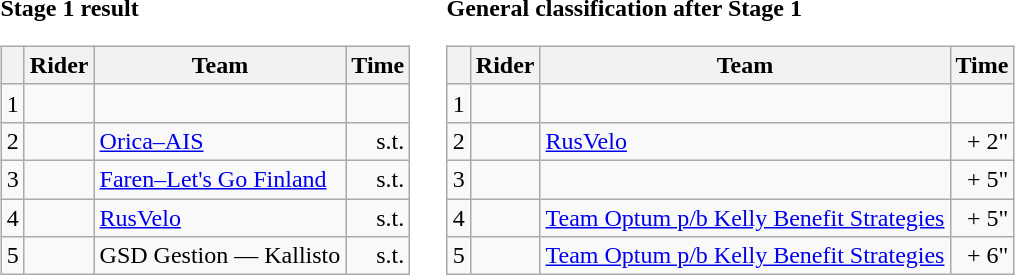<table>
<tr>
<td><strong>Stage 1 result</strong><br><table class="wikitable">
<tr>
<th></th>
<th>Rider</th>
<th>Team</th>
<th>Time</th>
</tr>
<tr>
<td>1</td>
<td></td>
<td></td>
<td align="right"></td>
</tr>
<tr>
<td>2</td>
<td></td>
<td><a href='#'>Orica–AIS</a></td>
<td align="right">s.t.</td>
</tr>
<tr>
<td>3</td>
<td></td>
<td><a href='#'>Faren–Let's Go Finland</a></td>
<td align="right">s.t.</td>
</tr>
<tr>
<td>4</td>
<td></td>
<td><a href='#'>RusVelo</a></td>
<td align="right">s.t.</td>
</tr>
<tr>
<td>5</td>
<td></td>
<td>GSD Gestion — Kallisto</td>
<td align="right">s.t.</td>
</tr>
</table>
</td>
<td></td>
<td><strong>General classification after Stage 1</strong><br><table class="wikitable">
<tr>
<th></th>
<th>Rider</th>
<th>Team</th>
<th>Time</th>
</tr>
<tr>
<td>1</td>
<td></td>
<td></td>
<td align="right"></td>
</tr>
<tr>
<td>2</td>
<td></td>
<td><a href='#'>RusVelo</a></td>
<td align="right">+ 2"</td>
</tr>
<tr>
<td>3</td>
<td></td>
<td></td>
<td align="right">+ 5"</td>
</tr>
<tr>
<td>4</td>
<td></td>
<td><a href='#'>Team Optum p/b Kelly Benefit Strategies</a></td>
<td align="right">+ 5"</td>
</tr>
<tr>
<td>5</td>
<td></td>
<td><a href='#'>Team Optum p/b Kelly Benefit Strategies</a></td>
<td align="right">+ 6"</td>
</tr>
</table>
</td>
</tr>
</table>
